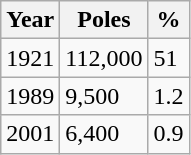<table class="wikitable floatright">
<tr>
<th>Year</th>
<th>Poles</th>
<th>%</th>
</tr>
<tr>
<td>1921</td>
<td>112,000</td>
<td>51</td>
</tr>
<tr>
<td>1989</td>
<td>9,500</td>
<td>1.2</td>
</tr>
<tr>
<td>2001</td>
<td>6,400</td>
<td>0.9</td>
</tr>
</table>
